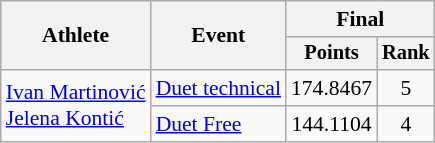<table class="wikitable" style="font-size:90%;">
<tr>
<th rowspan=2>Athlete</th>
<th rowspan=2>Event</th>
<th colspan=2>Final</th>
</tr>
<tr style="font-size:95%">
<th>Points</th>
<th>Rank</th>
</tr>
<tr align=center>
<td align=left rowspan=2><a href='#'>Ivan Martinović</a><br><a href='#'>Jelena Kontić</a></td>
<td align=left><a href='#'>Duet technical</a></td>
<td>174.8467</td>
<td>5</td>
</tr>
<tr align=center>
<td align=left><a href='#'>Duet Free</a></td>
<td>144.1104</td>
<td>4</td>
</tr>
</table>
